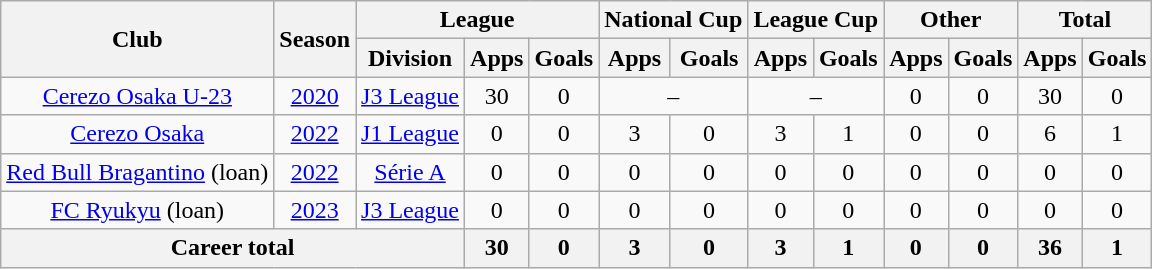<table class="wikitable" style="text-align: center">
<tr>
<th rowspan="2">Club</th>
<th rowspan="2">Season</th>
<th colspan="3">League</th>
<th colspan="2">National Cup </th>
<th colspan="2">League Cup </th>
<th colspan="2">Other</th>
<th colspan="2">Total</th>
</tr>
<tr>
<th>Division</th>
<th>Apps</th>
<th>Goals</th>
<th>Apps</th>
<th>Goals</th>
<th>Apps</th>
<th>Goals</th>
<th>Apps</th>
<th>Goals</th>
<th>Apps</th>
<th>Goals</th>
</tr>
<tr>
<td><a href='#'>Cerezo Osaka U-23</a></td>
<td><a href='#'>2020</a></td>
<td><a href='#'>J3 League</a></td>
<td>30</td>
<td>0</td>
<td colspan="2">–</td>
<td colspan="2">–</td>
<td>0</td>
<td>0</td>
<td>30</td>
<td>0</td>
</tr>
<tr>
<td><a href='#'>Cerezo Osaka</a></td>
<td><a href='#'>2022</a></td>
<td><a href='#'>J1 League</a></td>
<td>0</td>
<td>0</td>
<td>3</td>
<td>0</td>
<td>3</td>
<td>1</td>
<td>0</td>
<td>0</td>
<td>6</td>
<td>1</td>
</tr>
<tr>
<td><a href='#'>Red Bull Bragantino</a> (loan)</td>
<td><a href='#'>2022</a></td>
<td><a href='#'>Série A</a></td>
<td>0</td>
<td>0</td>
<td>0</td>
<td>0</td>
<td>0</td>
<td>0</td>
<td>0</td>
<td>0</td>
<td>0</td>
<td>0</td>
</tr>
<tr>
<td><a href='#'>FC Ryukyu</a> (loan)</td>
<td><a href='#'>2023</a></td>
<td><a href='#'>J3 League</a></td>
<td>0</td>
<td>0</td>
<td>0</td>
<td>0</td>
<td>0</td>
<td>0</td>
<td>0</td>
<td>0</td>
<td>0</td>
<td>0</td>
</tr>
<tr>
<th colspan=3>Career total</th>
<th>30</th>
<th>0</th>
<th>3</th>
<th>0</th>
<th>3</th>
<th>1</th>
<th>0</th>
<th>0</th>
<th>36</th>
<th>1</th>
</tr>
</table>
